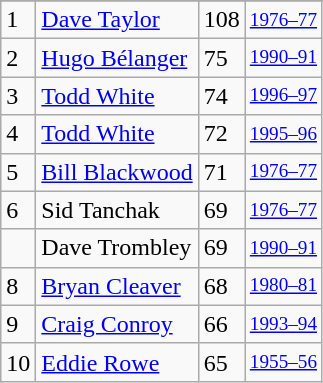<table class="wikitable">
<tr>
</tr>
<tr>
<td>1</td>
<td><a href='#'>Dave Taylor</a></td>
<td>108</td>
<td style="font-size:80%;"><a href='#'>1976–77</a></td>
</tr>
<tr>
<td>2</td>
<td><a href='#'>Hugo Bélanger</a></td>
<td>75</td>
<td style="font-size:80%;"><a href='#'>1990–91</a></td>
</tr>
<tr>
<td>3</td>
<td><a href='#'>Todd White</a></td>
<td>74</td>
<td style="font-size:80%;"><a href='#'>1996–97</a></td>
</tr>
<tr>
<td>4</td>
<td><a href='#'>Todd White</a></td>
<td>72</td>
<td style="font-size:80%;"><a href='#'>1995–96</a></td>
</tr>
<tr>
<td>5</td>
<td><a href='#'>Bill Blackwood</a></td>
<td>71</td>
<td style="font-size:80%;"><a href='#'>1976–77</a></td>
</tr>
<tr>
<td>6</td>
<td>Sid Tanchak</td>
<td>69</td>
<td style="font-size:80%;"><a href='#'>1976–77</a></td>
</tr>
<tr>
<td></td>
<td>Dave Trombley</td>
<td>69</td>
<td style="font-size:80%;"><a href='#'>1990–91</a></td>
</tr>
<tr>
<td>8</td>
<td><a href='#'>Bryan Cleaver</a></td>
<td>68</td>
<td style="font-size:80%;"><a href='#'>1980–81</a></td>
</tr>
<tr>
<td>9</td>
<td><a href='#'>Craig Conroy</a></td>
<td>66</td>
<td style="font-size:80%;"><a href='#'>1993–94</a></td>
</tr>
<tr>
<td>10</td>
<td><a href='#'>Eddie Rowe</a></td>
<td>65</td>
<td style="font-size:80%;"><a href='#'>1955–56</a></td>
</tr>
</table>
